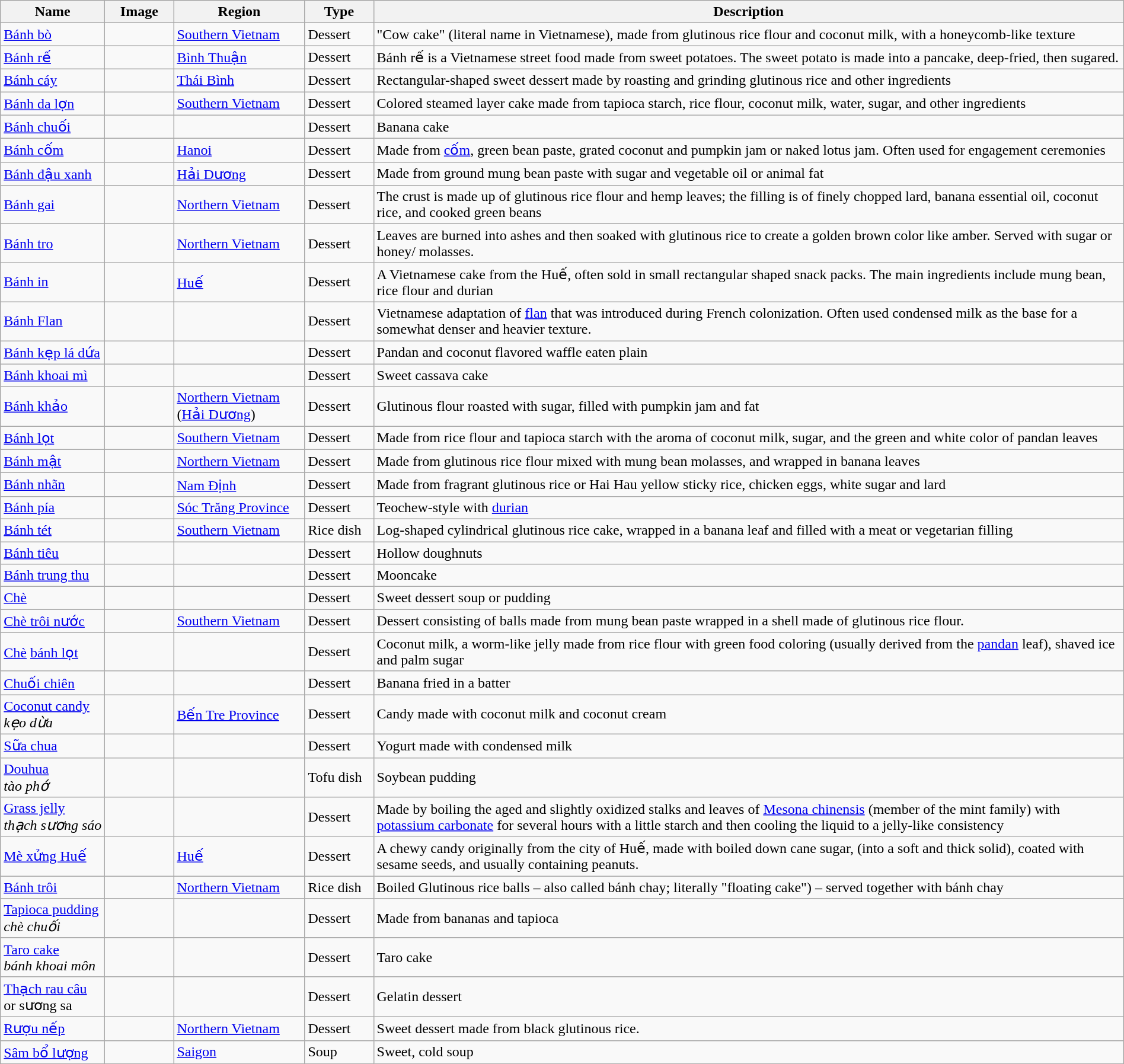<table class="wikitable sortable sticky-header" width="100%">
<tr>
<th style="width:110px;">Name</th>
<th style="width:70px;">Image</th>
<th style="width:140px;">Region</th>
<th style="width:70px;">Type</th>
<th>Description</th>
</tr>
<tr>
<td><a href='#'>Bánh bò</a></td>
<td></td>
<td><a href='#'>Southern Vietnam</a></td>
<td>Dessert</td>
<td>"Cow cake" (literal name in Vietnamese), made from glutinous rice flour and coconut milk, with a honeycomb-like texture</td>
</tr>
<tr>
<td><a href='#'>Bánh rế</a></td>
<td></td>
<td><a href='#'>Bình Thuận</a></td>
<td>Dessert</td>
<td>Bánh rế is a Vietnamese street food made from sweet potatoes. The sweet potato is made into a pancake, deep-fried, then sugared.</td>
</tr>
<tr>
<td><a href='#'>Bánh cáy</a></td>
<td></td>
<td><a href='#'>Thái Bình</a></td>
<td>Dessert</td>
<td>Rectangular-shaped sweet dessert made by roasting and grinding glutinous rice and other ingredients</td>
</tr>
<tr>
<td><a href='#'>Bánh da lợn</a></td>
<td></td>
<td><a href='#'>Southern Vietnam</a></td>
<td>Dessert</td>
<td>Colored steamed layer cake made from tapioca starch, rice flour, coconut milk, water, sugar, and other ingredients</td>
</tr>
<tr>
<td><a href='#'>Bánh chuối</a></td>
<td></td>
<td></td>
<td>Dessert</td>
<td>Banana cake</td>
</tr>
<tr>
<td><a href='#'>Bánh cốm</a></td>
<td></td>
<td><a href='#'>Hanoi</a></td>
<td>Dessert</td>
<td>Made from <a href='#'>cốm</a>, green bean paste, grated coconut and pumpkin jam or naked lotus jam. Often used for engagement ceremonies</td>
</tr>
<tr>
<td><a href='#'>Bánh đậu xanh</a></td>
<td></td>
<td><a href='#'>Hải Dương</a></td>
<td>Dessert</td>
<td>Made from ground mung bean paste with sugar and vegetable oil or animal fat</td>
</tr>
<tr>
<td><a href='#'>Bánh gai</a></td>
<td></td>
<td><a href='#'>Northern Vietnam</a></td>
<td>Dessert</td>
<td>The crust is made up of glutinous rice flour and hemp leaves; the filling is of finely chopped lard, banana essential oil, coconut rice, and cooked green beans</td>
</tr>
<tr>
<td><a href='#'>Bánh tro</a></td>
<td></td>
<td><a href='#'>Northern Vietnam</a></td>
<td>Dessert</td>
<td>Leaves are burned into ashes and then soaked with glutinous rice to create a golden brown color like amber. Served with sugar or honey/ molasses.</td>
</tr>
<tr>
<td><a href='#'>Bánh in</a></td>
<td></td>
<td><a href='#'>Huế</a></td>
<td>Dessert</td>
<td>A Vietnamese cake from the Huế, often sold in small rectangular shaped snack packs. The main ingredients include mung bean, rice flour and durian</td>
</tr>
<tr>
<td><a href='#'>Bánh Flan</a></td>
<td></td>
<td></td>
<td>Dessert</td>
<td>Vietnamese adaptation of <a href='#'>flan</a> that was introduced during French colonization. Often used condensed milk as the base for a somewhat denser and heavier texture.</td>
</tr>
<tr>
<td><a href='#'>Bánh kẹp lá dứa</a></td>
<td></td>
<td></td>
<td>Dessert</td>
<td>Pandan and coconut flavored waffle eaten plain</td>
</tr>
<tr>
<td><a href='#'>Bánh khoai mì</a></td>
<td></td>
<td></td>
<td>Dessert</td>
<td>Sweet cassava cake</td>
</tr>
<tr>
<td><a href='#'>Bánh khảo</a></td>
<td></td>
<td><a href='#'>Northern Vietnam</a> (<a href='#'>Hải Dương</a>)</td>
<td>Dessert</td>
<td>Glutinous flour roasted with sugar, filled with pumpkin jam and fat</td>
</tr>
<tr>
<td><a href='#'>Bánh lọt</a></td>
<td></td>
<td><a href='#'>Southern Vietnam</a></td>
<td>Dessert</td>
<td>Made from rice flour and tapioca starch with the aroma of coconut milk, sugar, and the green and white color of pandan leaves</td>
</tr>
<tr>
<td><a href='#'>Bánh mật</a></td>
<td></td>
<td><a href='#'>Northern Vietnam</a></td>
<td>Dessert</td>
<td>Made from glutinous rice flour mixed with mung bean molasses, and wrapped in banana leaves</td>
</tr>
<tr>
<td><a href='#'>Bánh nhãn</a></td>
<td></td>
<td><a href='#'>Nam Định</a></td>
<td>Dessert</td>
<td>Made from fragrant glutinous rice or Hai Hau yellow sticky rice, chicken eggs, white sugar and lard</td>
</tr>
<tr>
<td><a href='#'>Bánh pía</a></td>
<td></td>
<td><a href='#'>Sóc Trăng Province</a></td>
<td>Dessert</td>
<td>Teochew-style with <a href='#'>durian</a></td>
</tr>
<tr>
<td><a href='#'>Bánh tét</a></td>
<td></td>
<td><a href='#'>Southern Vietnam</a></td>
<td>Rice dish</td>
<td>Log-shaped cylindrical glutinous rice cake, wrapped in a banana leaf and filled with a meat or vegetarian filling</td>
</tr>
<tr>
<td><a href='#'>Bánh tiêu</a></td>
<td></td>
<td></td>
<td>Dessert</td>
<td>Hollow doughnuts</td>
</tr>
<tr>
<td><a href='#'>Bánh trung thu</a></td>
<td></td>
<td></td>
<td>Dessert</td>
<td>Mooncake</td>
</tr>
<tr>
<td><a href='#'>Chè</a></td>
<td></td>
<td></td>
<td>Dessert</td>
<td>Sweet dessert soup or pudding</td>
</tr>
<tr>
<td><a href='#'>Chè trôi nước</a></td>
<td></td>
<td><a href='#'>Southern Vietnam</a></td>
<td>Dessert</td>
<td>Dessert consisting of balls made from mung bean paste wrapped in a shell made of glutinous rice flour.</td>
</tr>
<tr>
<td><a href='#'>Chè</a> <a href='#'>bánh lọt</a></td>
<td></td>
<td></td>
<td>Dessert</td>
<td>Coconut milk, a worm-like jelly made from rice flour with green food coloring (usually derived from the <a href='#'>pandan</a> leaf), shaved ice and palm sugar</td>
</tr>
<tr>
<td><a href='#'>Chuối chiên</a></td>
<td></td>
<td></td>
<td>Dessert</td>
<td>Banana fried in a batter</td>
</tr>
<tr>
<td><a href='#'>Coconut candy</a><br><em>kẹo dừa</em></td>
<td></td>
<td><a href='#'>Bến Tre Province</a></td>
<td>Dessert</td>
<td>Candy made with coconut milk and coconut cream</td>
</tr>
<tr>
<td><a href='#'>Sữa chua</a></td>
<td></td>
<td></td>
<td>Dessert</td>
<td>Yogurt made with condensed milk</td>
</tr>
<tr>
<td><a href='#'>Douhua</a><br><em>tào phớ</em></td>
<td></td>
<td></td>
<td>Tofu dish</td>
<td>Soybean pudding</td>
</tr>
<tr>
<td><a href='#'>Grass jelly</a><br><em>thạch sương sáo</em></td>
<td></td>
<td></td>
<td>Dessert</td>
<td>Made by boiling the aged and slightly oxidized stalks and leaves of <a href='#'>Mesona chinensis</a> (member of the mint family) with <a href='#'>potassium carbonate</a> for several hours with a little starch and then cooling the liquid to a jelly-like consistency</td>
</tr>
<tr>
<td><a href='#'>Mè xửng Huế</a></td>
<td></td>
<td><a href='#'>Huế</a></td>
<td>Dessert</td>
<td>A chewy candy originally from the city of Huế, made with boiled down cane sugar, (into a soft and thick solid), coated with sesame seeds, and usually containing peanuts.</td>
</tr>
<tr>
<td><a href='#'>Bánh trôi</a></td>
<td></td>
<td><a href='#'>Northern Vietnam</a></td>
<td>Rice dish</td>
<td>Boiled Glutinous rice balls – also called bánh chay; literally "floating cake") – served together with bánh chay</td>
</tr>
<tr>
<td><a href='#'>Tapioca pudding</a><br><em>chè chuối</em></td>
<td></td>
<td></td>
<td>Dessert</td>
<td>Made from bananas and tapioca</td>
</tr>
<tr>
<td><a href='#'>Taro cake</a><br><em>bánh khoai môn</em></td>
<td></td>
<td></td>
<td>Dessert</td>
<td>Taro cake</td>
</tr>
<tr>
<td><a href='#'>Thạch rau câu</a> or sương sa</td>
<td></td>
<td></td>
<td>Dessert</td>
<td>Gelatin dessert</td>
</tr>
<tr>
<td><a href='#'>Rượu nếp</a></td>
<td></td>
<td><a href='#'>Northern Vietnam</a></td>
<td>Dessert</td>
<td>Sweet dessert made from black glutinous rice.</td>
</tr>
<tr>
<td><a href='#'>Sâm bổ lượng</a></td>
<td></td>
<td><a href='#'>Saigon</a></td>
<td>Soup</td>
<td>Sweet, cold soup</td>
</tr>
</table>
